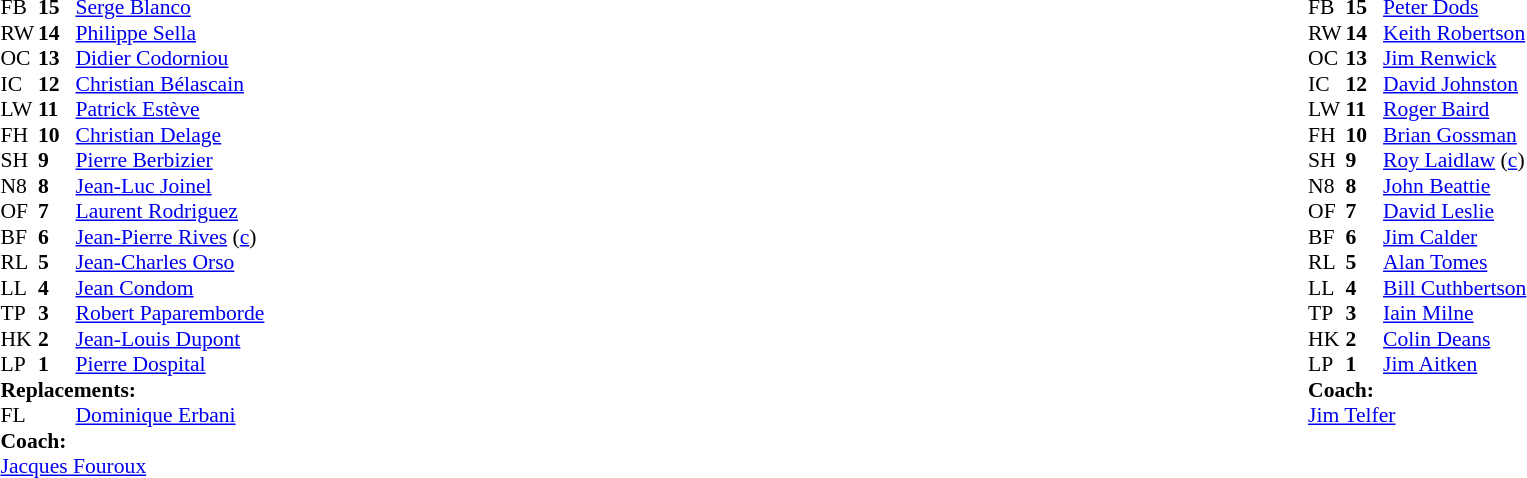<table width="100%">
<tr>
<td valign="top" width="50%"><br><table style="font-size: 90%" cellspacing="0" cellpadding="0">
<tr>
<th width="25"></th>
<th width="25"></th>
</tr>
<tr>
<td>FB</td>
<td><strong>15</strong></td>
<td><a href='#'>Serge Blanco</a></td>
</tr>
<tr>
<td>RW</td>
<td><strong>14</strong></td>
<td><a href='#'>Philippe Sella</a></td>
</tr>
<tr>
<td>OC</td>
<td><strong>13</strong></td>
<td><a href='#'>Didier Codorniou</a></td>
</tr>
<tr>
<td>IC</td>
<td><strong>12</strong></td>
<td><a href='#'>Christian Bélascain</a></td>
</tr>
<tr>
<td>LW</td>
<td><strong>11</strong></td>
<td><a href='#'>Patrick Estève</a></td>
</tr>
<tr>
<td>FH</td>
<td><strong>10</strong></td>
<td><a href='#'>Christian Delage</a></td>
</tr>
<tr>
<td>SH</td>
<td><strong>9</strong></td>
<td><a href='#'>Pierre Berbizier</a></td>
</tr>
<tr>
<td>N8</td>
<td><strong>8</strong></td>
<td><a href='#'>Jean-Luc Joinel</a></td>
</tr>
<tr>
<td>OF</td>
<td><strong>7</strong></td>
<td><a href='#'>Laurent Rodriguez</a></td>
</tr>
<tr>
<td>BF</td>
<td><strong>6</strong></td>
<td><a href='#'>Jean-Pierre Rives</a> (<a href='#'>c</a>)</td>
</tr>
<tr>
<td>RL</td>
<td><strong>5</strong></td>
<td><a href='#'>Jean-Charles Orso</a></td>
</tr>
<tr>
<td>LL</td>
<td><strong>4</strong></td>
<td><a href='#'>Jean Condom</a></td>
</tr>
<tr>
<td>TP</td>
<td><strong>3</strong></td>
<td><a href='#'>Robert Paparemborde</a></td>
</tr>
<tr>
<td>HK</td>
<td><strong>2</strong></td>
<td><a href='#'>Jean-Louis Dupont</a></td>
</tr>
<tr>
<td>LP</td>
<td><strong>1</strong></td>
<td><a href='#'>Pierre Dospital</a></td>
</tr>
<tr>
<td colspan=3><strong>Replacements:</strong></td>
</tr>
<tr>
<td>FL</td>
<td><strong> </strong></td>
<td><a href='#'>Dominique Erbani</a></td>
</tr>
<tr>
<td colspan="4"><strong>Coach:</strong></td>
</tr>
<tr>
<td colspan="4"> <a href='#'>Jacques Fouroux</a></td>
</tr>
</table>
</td>
<td valign="top" width="50%"><br><table style="font-size: 90%" cellspacing="0" cellpadding="0" align="center">
<tr>
<th width="25"></th>
<th width="25"></th>
</tr>
<tr>
<td>FB</td>
<td><strong>15</strong></td>
<td><a href='#'>Peter Dods</a></td>
</tr>
<tr>
<td>RW</td>
<td><strong>14</strong></td>
<td><a href='#'>Keith Robertson</a></td>
</tr>
<tr>
<td>OC</td>
<td><strong>13</strong></td>
<td><a href='#'>Jim Renwick</a></td>
</tr>
<tr>
<td>IC</td>
<td><strong>12</strong></td>
<td><a href='#'>David Johnston</a></td>
</tr>
<tr>
<td>LW</td>
<td><strong>11</strong></td>
<td><a href='#'>Roger Baird</a></td>
</tr>
<tr>
<td>FH</td>
<td><strong>10</strong></td>
<td><a href='#'>Brian Gossman</a></td>
</tr>
<tr>
<td>SH</td>
<td><strong>9</strong></td>
<td><a href='#'>Roy Laidlaw</a> (<a href='#'>c</a>)</td>
</tr>
<tr>
<td>N8</td>
<td><strong>8</strong></td>
<td><a href='#'>John Beattie</a></td>
</tr>
<tr>
<td>OF</td>
<td><strong>7</strong></td>
<td><a href='#'>David Leslie</a></td>
</tr>
<tr>
<td>BF</td>
<td><strong>6</strong></td>
<td><a href='#'>Jim Calder</a></td>
</tr>
<tr>
<td>RL</td>
<td><strong>5</strong></td>
<td><a href='#'>Alan Tomes</a></td>
</tr>
<tr>
<td>LL</td>
<td><strong>4</strong></td>
<td><a href='#'>Bill Cuthbertson</a></td>
</tr>
<tr>
<td>TP</td>
<td><strong>3</strong></td>
<td><a href='#'>Iain Milne</a></td>
</tr>
<tr>
<td>HK</td>
<td><strong>2</strong></td>
<td><a href='#'>Colin Deans</a></td>
</tr>
<tr>
<td>LP</td>
<td><strong>1</strong></td>
<td><a href='#'>Jim Aitken</a></td>
</tr>
<tr>
<td colspan="4"><strong>Coach:</strong></td>
</tr>
<tr>
<td colspan="4"> <a href='#'>Jim Telfer</a></td>
</tr>
</table>
</td>
</tr>
</table>
